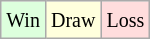<table class="wikitable">
<tr>
<td style="background-color: #ddffdd;"><small>Win</small></td>
<td style="background-color: #ffffdd;"><small>Draw</small></td>
<td style="background-color: #ffdddd;"><small>Loss</small></td>
</tr>
</table>
